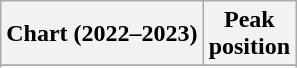<table class="wikitable sortable plainrowheaders" style="text-align:center">
<tr>
<th scope="col">Chart (2022–2023)</th>
<th scope="col">Peak<br>position</th>
</tr>
<tr>
</tr>
<tr>
</tr>
<tr>
</tr>
<tr>
</tr>
<tr>
</tr>
<tr>
</tr>
</table>
